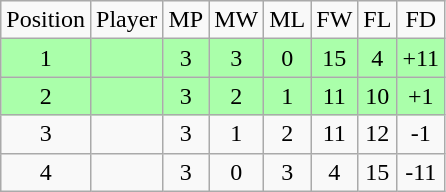<table class="wikitable"style="text-align: center;">
<tr>
<td>Position</td>
<td>Player</td>
<td>MP</td>
<td>MW</td>
<td>ML</td>
<td>FW</td>
<td>FL</td>
<td>FD</td>
</tr>
<tr style="background:#afa;">
<td>1</td>
<td style="text-align:left;"></td>
<td>3</td>
<td>3</td>
<td>0</td>
<td>15</td>
<td>4</td>
<td>+11</td>
</tr>
<tr style="background:#afa;">
<td>2</td>
<td style="text-align:left;"></td>
<td>3</td>
<td>2</td>
<td>1</td>
<td>11</td>
<td>10</td>
<td>+1</td>
</tr>
<tr>
<td>3</td>
<td style="text-align:left;"></td>
<td>3</td>
<td>1</td>
<td>2</td>
<td>11</td>
<td>12</td>
<td>-1</td>
</tr>
<tr>
<td>4</td>
<td style="text-align:left;"></td>
<td>3</td>
<td>0</td>
<td>3</td>
<td>4</td>
<td>15</td>
<td>-11</td>
</tr>
</table>
